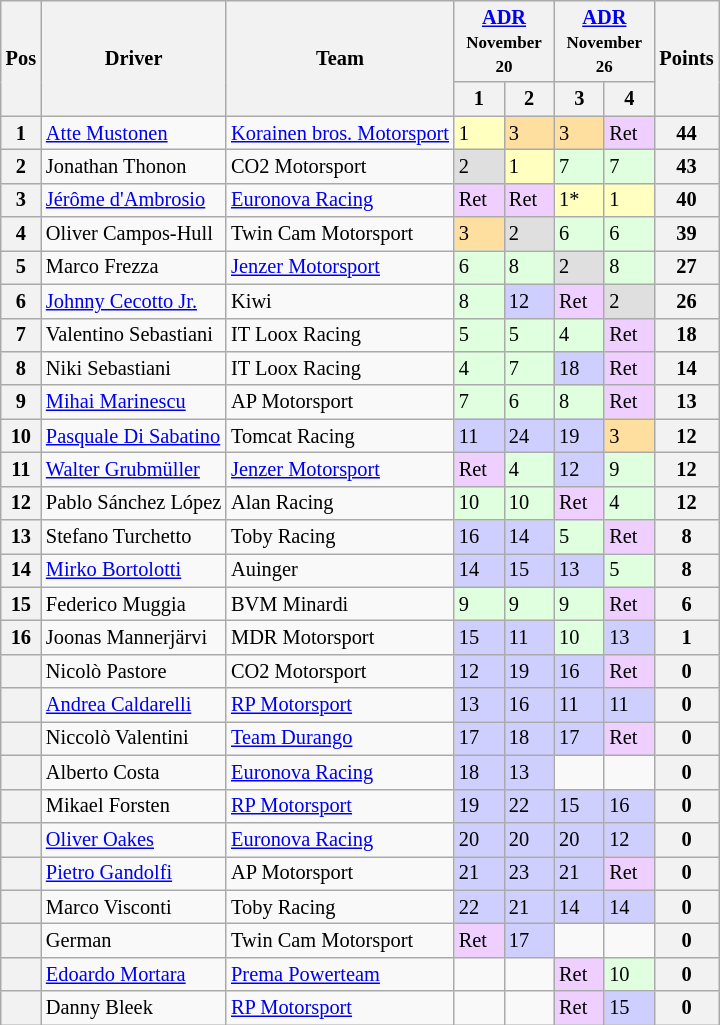<table class="wikitable" style="font-size:85%;">
<tr>
<th rowspan=2>Pos</th>
<th rowspan=2>Driver</th>
<th rowspan=2>Team</th>
<th colspan=2> <a href='#'>ADR</a><br><small>November 20</small></th>
<th colspan=2> <a href='#'>ADR</a><br><small>November 26</small></th>
<th rowspan=2>Points</th>
</tr>
<tr>
<th width="27">1</th>
<th width="27">2</th>
<th width="27">3</th>
<th width="27">4</th>
</tr>
<tr>
<th>1</th>
<td> <a href='#'>Atte Mustonen</a></td>
<td><a href='#'>Korainen bros. Motorsport</a></td>
<td style="background:#FFFFBF;">1</td>
<td style="background:#FFDF9F;">3</td>
<td style="background:#FFDF9F;">3</td>
<td style="background:#EFCFFF;">Ret</td>
<th>44</th>
</tr>
<tr>
<th>2</th>
<td> Jonathan Thonon</td>
<td>CO2 Motorsport</td>
<td style="background:#DFDFDF;">2</td>
<td style="background:#FFFFBF;">1</td>
<td style="background:#DFFFDF;">7</td>
<td style="background:#DFFFDF;">7</td>
<th>43</th>
</tr>
<tr>
<th>3</th>
<td> <a href='#'>Jérôme d'Ambrosio</a></td>
<td><a href='#'>Euronova Racing</a></td>
<td style="background:#EFCFFF;">Ret</td>
<td style="background:#EFCFFF;">Ret</td>
<td style="background:#FFFFBF;">1*</td>
<td style="background:#FFFFBF;">1</td>
<th>40</th>
</tr>
<tr>
<th>4</th>
<td> Oliver Campos-Hull</td>
<td>Twin Cam Motorsport</td>
<td style="background:#FFDF9F;">3</td>
<td style="background:#DFDFDF;">2</td>
<td style="background:#DFFFDF;">6</td>
<td style="background:#DFFFDF;">6</td>
<th>39</th>
</tr>
<tr>
<th>5</th>
<td> Marco Frezza</td>
<td><a href='#'>Jenzer Motorsport</a></td>
<td style="background:#DFFFDF;">6</td>
<td style="background:#DFFFDF;">8</td>
<td style="background:#DFDFDF;">2</td>
<td style="background:#DFFFDF;">8</td>
<th>27</th>
</tr>
<tr>
<th>6</th>
<td> <a href='#'>Johnny Cecotto Jr.</a></td>
<td>Kiwi</td>
<td style="background:#DFFFDF;">8</td>
<td style="background:#CFCFFF;">12</td>
<td style="background:#EFCFFF;">Ret</td>
<td style="background:#DFDFDF;">2</td>
<th>26</th>
</tr>
<tr>
<th>7</th>
<td> Valentino Sebastiani</td>
<td>IT Loox Racing</td>
<td style="background:#DFFFDF;">5</td>
<td style="background:#DFFFDF;">5</td>
<td style="background:#DFFFDF;">4</td>
<td style="background:#EFCFFF;">Ret</td>
<th>18</th>
</tr>
<tr>
<th>8</th>
<td> Niki Sebastiani</td>
<td>IT Loox Racing</td>
<td style="background:#DFFFDF;">4</td>
<td style="background:#DFFFDF;">7</td>
<td style="background:#CFCFFF;">18</td>
<td style="background:#EFCFFF;">Ret</td>
<th>14</th>
</tr>
<tr>
<th>9</th>
<td> <a href='#'>Mihai Marinescu</a></td>
<td>AP Motorsport</td>
<td style="background:#DFFFDF;">7</td>
<td style="background:#DFFFDF;">6</td>
<td style="background:#DFFFDF;">8</td>
<td style="background:#EFCFFF;">Ret</td>
<th>13</th>
</tr>
<tr>
<th>10</th>
<td> <a href='#'>Pasquale Di Sabatino</a></td>
<td>Tomcat Racing</td>
<td style="background:#CFCFFF;">11</td>
<td style="background:#CFCFFF;">24</td>
<td style="background:#CFCFFF;">19</td>
<td style="background:#FFDF9F;">3</td>
<th>12</th>
</tr>
<tr>
<th>11</th>
<td> <a href='#'>Walter Grubmüller</a></td>
<td><a href='#'>Jenzer Motorsport</a></td>
<td style="background:#EFCFFF;">Ret</td>
<td style="background:#DFFFDF;">4</td>
<td style="background:#CFCFFF;">12</td>
<td style="background:#DFFFDF;">9</td>
<th>12</th>
</tr>
<tr>
<th>12</th>
<td> Pablo Sánchez López</td>
<td>Alan Racing</td>
<td style="background:#DFFFDF;">10</td>
<td style="background:#DFFFDF;">10</td>
<td style="background:#EFCFFF;">Ret</td>
<td style="background:#DFFFDF;">4</td>
<th>12</th>
</tr>
<tr>
<th>13</th>
<td> Stefano Turchetto</td>
<td>Toby Racing</td>
<td style="background:#CFCFFF;">16</td>
<td style="background:#CFCFFF;">14</td>
<td style="background:#DFFFDF;">5</td>
<td style="background:#EFCFFF;">Ret</td>
<th>8</th>
</tr>
<tr>
<th>14</th>
<td> <a href='#'>Mirko Bortolotti</a></td>
<td>Auinger</td>
<td style="background:#CFCFFF;">14</td>
<td style="background:#CFCFFF;">15</td>
<td style="background:#CFCFFF;">13</td>
<td style="background:#DFFFDF;">5</td>
<th>8</th>
</tr>
<tr>
<th>15</th>
<td> Federico Muggia</td>
<td>BVM Minardi</td>
<td style="background:#DFFFDF;">9</td>
<td style="background:#DFFFDF;">9</td>
<td style="background:#DFFFDF;">9</td>
<td style="background:#EFCFFF;">Ret</td>
<th>6</th>
</tr>
<tr>
<th>16</th>
<td> Joonas Mannerjärvi</td>
<td>MDR Motorsport</td>
<td style="background:#CFCFFF;">15</td>
<td style="background:#CFCFFF;">11</td>
<td style="background:#DFFFDF;">10</td>
<td style="background:#CFCFFF;">13</td>
<th>1</th>
</tr>
<tr>
<th></th>
<td> Nicolò Pastore</td>
<td>CO2 Motorsport</td>
<td style="background:#CFCFFF;">12</td>
<td style="background:#CFCFFF;">19</td>
<td style="background:#CFCFFF;">16</td>
<td style="background:#EFCFFF;">Ret</td>
<th>0</th>
</tr>
<tr>
<th></th>
<td> <a href='#'>Andrea Caldarelli</a></td>
<td><a href='#'>RP Motorsport</a></td>
<td style="background:#CFCFFF;">13</td>
<td style="background:#CFCFFF;">16</td>
<td style="background:#CFCFFF;">11</td>
<td style="background:#CFCFFF;">11</td>
<th>0</th>
</tr>
<tr>
<th></th>
<td> Niccolò Valentini</td>
<td><a href='#'>Team Durango</a></td>
<td style="background:#CFCFFF;">17</td>
<td style="background:#CFCFFF;">18</td>
<td style="background:#CFCFFF;">17</td>
<td style="background:#EFCFFF;">Ret</td>
<th>0</th>
</tr>
<tr>
<th></th>
<td> Alberto Costa</td>
<td><a href='#'>Euronova Racing</a></td>
<td style="background:#CFCFFF;">18</td>
<td style="background:#CFCFFF;">13</td>
<td></td>
<td></td>
<th>0</th>
</tr>
<tr>
<th></th>
<td> Mikael Forsten</td>
<td><a href='#'>RP Motorsport</a></td>
<td style="background:#CFCFFF;">19</td>
<td style="background:#CFCFFF;">22</td>
<td style="background:#CFCFFF;">15</td>
<td style="background:#CFCFFF;">16</td>
<th>0</th>
</tr>
<tr>
<th></th>
<td> <a href='#'>Oliver Oakes</a></td>
<td><a href='#'>Euronova Racing</a></td>
<td style="background:#CFCFFF;">20</td>
<td style="background:#CFCFFF;">20</td>
<td style="background:#CFCFFF;">20</td>
<td style="background:#CFCFFF;">12</td>
<th>0</th>
</tr>
<tr>
<th></th>
<td> <a href='#'>Pietro Gandolfi</a></td>
<td>AP Motorsport</td>
<td style="background:#CFCFFF;">21</td>
<td style="background:#CFCFFF;">23</td>
<td style="background:#CFCFFF;">21</td>
<td style="background:#EFCFFF;">Ret</td>
<th>0</th>
</tr>
<tr>
<th></th>
<td> Marco Visconti</td>
<td>Toby Racing</td>
<td style="background:#CFCFFF;">22</td>
<td style="background:#CFCFFF;">21</td>
<td style="background:#CFCFFF;">14</td>
<td style="background:#CFCFFF;">14</td>
<th>0</th>
</tr>
<tr>
<th></th>
<td> German</td>
<td>Twin Cam Motorsport</td>
<td style="background:#EFCFFF;">Ret</td>
<td style="background:#CFCFFF;">17</td>
<td></td>
<td></td>
<th>0</th>
</tr>
<tr>
<th></th>
<td> <a href='#'>Edoardo Mortara</a></td>
<td><a href='#'>Prema Powerteam</a></td>
<td></td>
<td></td>
<td style="background:#EFCFFF;">Ret</td>
<td style="background:#DFFFDF;">10</td>
<th>0</th>
</tr>
<tr>
<th></th>
<td> Danny Bleek</td>
<td><a href='#'>RP Motorsport</a></td>
<td></td>
<td></td>
<td style="background:#EFCFFF;">Ret</td>
<td style="background:#CFCFFF;">15</td>
<th>0</th>
</tr>
</table>
